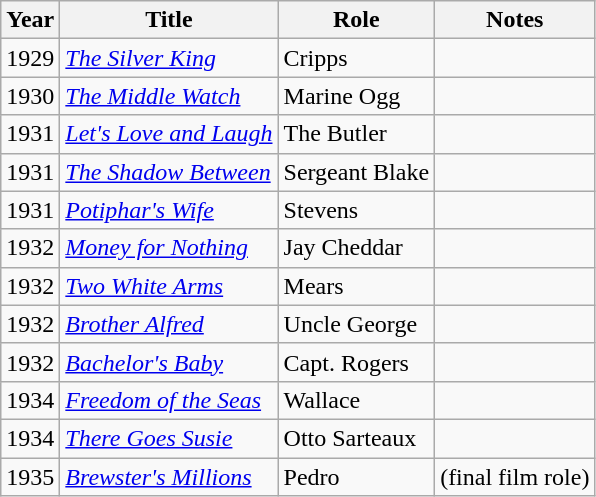<table class="wikitable">
<tr>
<th>Year</th>
<th>Title</th>
<th>Role</th>
<th>Notes</th>
</tr>
<tr>
<td>1929</td>
<td><em><a href='#'>The Silver King</a></em></td>
<td>Cripps</td>
<td></td>
</tr>
<tr>
<td>1930</td>
<td><em><a href='#'>The Middle Watch</a></em></td>
<td>Marine Ogg</td>
<td></td>
</tr>
<tr>
<td>1931</td>
<td><em><a href='#'>Let's Love and Laugh</a></em></td>
<td>The Butler</td>
<td></td>
</tr>
<tr>
<td>1931</td>
<td><em><a href='#'>The Shadow Between</a></em></td>
<td>Sergeant Blake</td>
<td></td>
</tr>
<tr>
<td>1931</td>
<td><em><a href='#'>Potiphar's Wife</a></em></td>
<td>Stevens</td>
<td></td>
</tr>
<tr>
<td>1932</td>
<td><em><a href='#'>Money for Nothing</a></em></td>
<td>Jay Cheddar</td>
<td></td>
</tr>
<tr>
<td>1932</td>
<td><em><a href='#'>Two White Arms</a></em></td>
<td>Mears</td>
<td></td>
</tr>
<tr>
<td>1932</td>
<td><em><a href='#'>Brother Alfred</a></em></td>
<td>Uncle George</td>
<td></td>
</tr>
<tr>
<td>1932</td>
<td><em><a href='#'>Bachelor's Baby</a></em></td>
<td>Capt. Rogers</td>
<td></td>
</tr>
<tr>
<td>1934</td>
<td><em><a href='#'>Freedom of the Seas</a></em></td>
<td>Wallace</td>
<td></td>
</tr>
<tr>
<td>1934</td>
<td><em><a href='#'>There Goes Susie</a></em></td>
<td>Otto Sarteaux</td>
<td></td>
</tr>
<tr>
<td>1935</td>
<td><em><a href='#'>Brewster's Millions</a></em></td>
<td>Pedro</td>
<td>(final film role)</td>
</tr>
</table>
